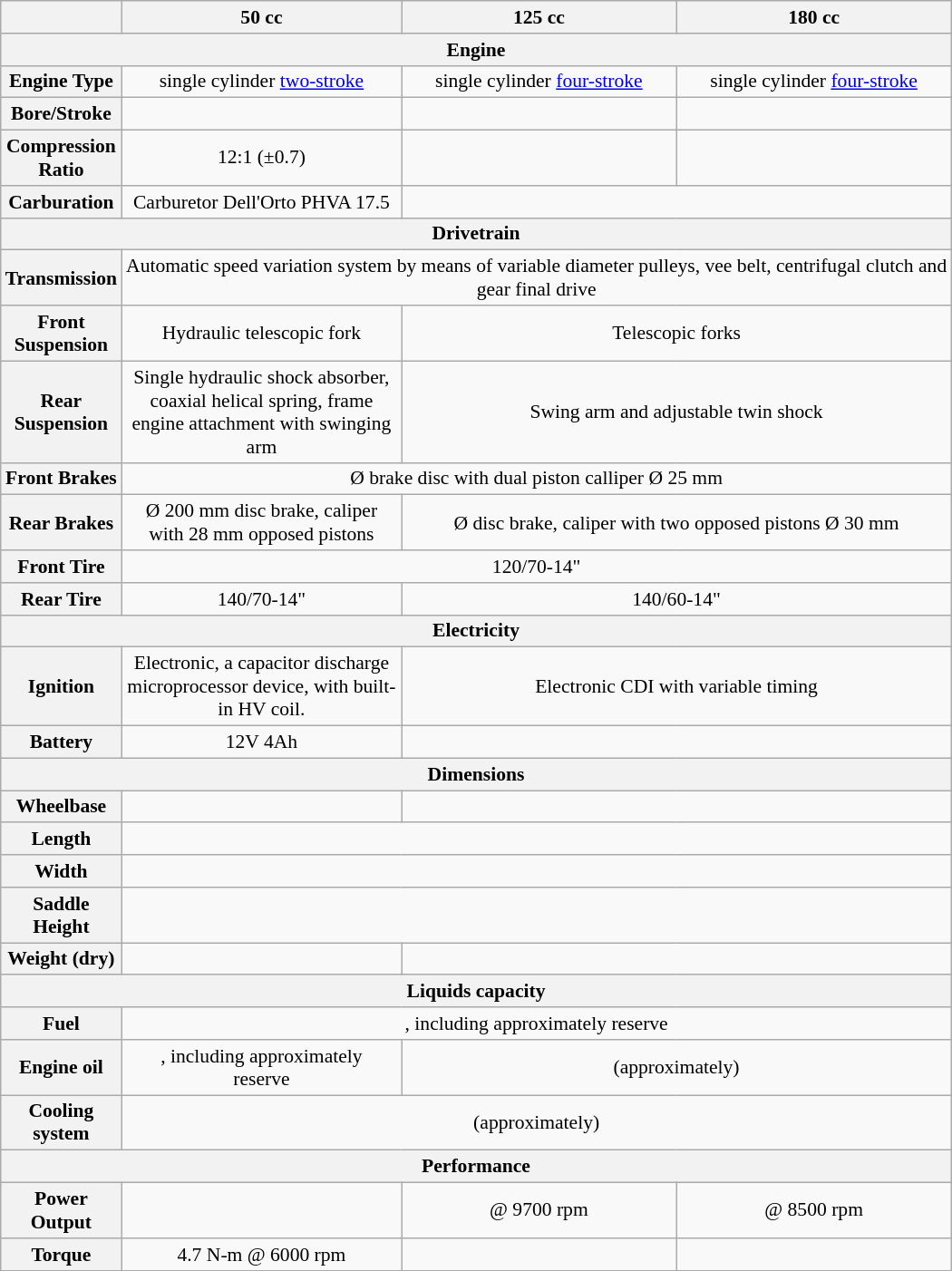<table class="wikitable" align="center" style="max-width:700px; text-align:center; font-size: 90%;">
<tr>
<th></th>
<th width="400">50 cc</th>
<th width="450">125 cc</th>
<th width="450">180 cc</th>
</tr>
<tr>
<th colspan="4">Engine</th>
</tr>
<tr>
<th>Engine Type</th>
<td> single cylinder <a href='#'>two-stroke</a></td>
<td colspan="1"> single cylinder <a href='#'>four-stroke</a></td>
<td> single cylinder <a href='#'>four-stroke</a></td>
</tr>
<tr>
<th>Bore/Stroke</th>
<td></td>
<td colspan="1"></td>
<td></td>
</tr>
<tr>
<th>Compression Ratio</th>
<td>12:1 (±0.7)</td>
<td></td>
<td></td>
</tr>
<tr>
<th>Carburation</th>
<td>Carburetor Dell'Orto PHVA 17.5</td>
<td colspan="2"></td>
</tr>
<tr>
<th colspan="4">Drivetrain</th>
</tr>
<tr>
<th>Transmission</th>
<td colspan="3">Automatic speed variation system by means of variable diameter pulleys, vee belt, centrifugal clutch and gear final drive</td>
</tr>
<tr>
<th>Front Suspension</th>
<td>Hydraulic telescopic fork</td>
<td colspan="2">Telescopic forks</td>
</tr>
<tr>
<th>Rear Suspension</th>
<td>Single hydraulic shock absorber, coaxial helical spring, frame engine attachment with swinging arm</td>
<td colspan="2">Swing arm and adjustable twin shock</td>
</tr>
<tr>
<th>Front Brakes</th>
<td colspan="3">Ø  brake disc with dual piston calliper Ø 25 mm</td>
</tr>
<tr>
<th>Rear Brakes</th>
<td>Ø 200 mm disc brake, caliper with 28 mm opposed pistons</td>
<td colspan="2">Ø  disc brake, caliper with two opposed pistons Ø 30 mm</td>
</tr>
<tr>
<th>Front Tire</th>
<td colspan="3">120/70-14"</td>
</tr>
<tr>
<th>Rear Tire</th>
<td>140/70-14"</td>
<td colspan="2">140/60-14"</td>
</tr>
<tr>
<th colspan="4">Electricity</th>
</tr>
<tr>
<th>Ignition</th>
<td>Electronic, a capacitor discharge microprocessor device, with built-in HV coil.</td>
<td colspan="2">Electronic CDI with variable timing</td>
</tr>
<tr>
<th>Battery</th>
<td>12V 4Ah</td>
<td colspan="2"></td>
</tr>
<tr>
<th colspan="4">Dimensions</th>
</tr>
<tr>
<th>Wheelbase</th>
<td></td>
<td colspan="2"></td>
</tr>
<tr>
<th>Length</th>
<td colspan="3"></td>
</tr>
<tr>
<th>Width</th>
<td colspan="3"></td>
</tr>
<tr>
<th>Saddle Height</th>
<td colspan="3"></td>
</tr>
<tr>
<th>Weight (dry)</th>
<td></td>
<td colspan="2"></td>
</tr>
<tr>
<th colspan="4">Liquids capacity</th>
</tr>
<tr>
<th>Fuel</th>
<td colspan="3">, including approximately  reserve</td>
</tr>
<tr>
<th>Engine oil</th>
<td>, including approximately<br> reserve</td>
<td colspan="2"> (approximately)</td>
</tr>
<tr>
<th>Cooling system</th>
<td colspan="3"> (approximately)</td>
</tr>
<tr>
<th colspan="4">Performance</th>
</tr>
<tr>
<th>Power Output</th>
<td></td>
<td> @ 9700 rpm</td>
<td> @ 8500 rpm</td>
</tr>
<tr>
<th>Torque</th>
<td>4.7 N-m @ 6000 rpm</td>
<td></td>
<td></td>
</tr>
</table>
